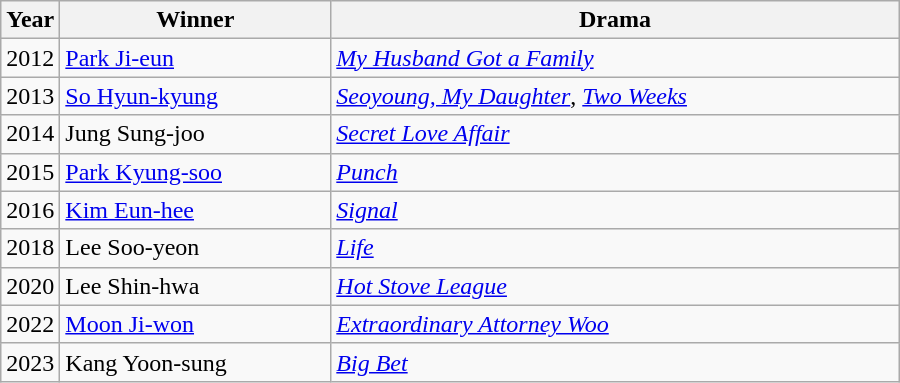<table class="wikitable" style="width:600px">
<tr>
<th width=10>Year</th>
<th>Winner</th>
<th>Drama</th>
</tr>
<tr>
<td>2012</td>
<td><a href='#'>Park Ji-eun</a></td>
<td><em><a href='#'>My Husband Got a Family</a></em></td>
</tr>
<tr>
<td>2013</td>
<td><a href='#'>So Hyun-kyung</a></td>
<td><em><a href='#'>Seoyoung, My Daughter</a></em>, <em><a href='#'>Two Weeks</a></em></td>
</tr>
<tr>
<td>2014</td>
<td>Jung Sung-joo</td>
<td><em><a href='#'>Secret Love Affair</a></em></td>
</tr>
<tr>
<td>2015</td>
<td><a href='#'>Park Kyung-soo</a></td>
<td><em><a href='#'>Punch</a></em></td>
</tr>
<tr>
<td>2016</td>
<td><a href='#'>Kim Eun-hee</a></td>
<td><em><a href='#'>Signal</a></em></td>
</tr>
<tr>
<td>2018</td>
<td>Lee Soo-yeon</td>
<td><em><a href='#'>Life</a></em></td>
</tr>
<tr>
<td>2020</td>
<td>Lee Shin-hwa</td>
<td><em><a href='#'>Hot Stove League</a></em></td>
</tr>
<tr>
<td>2022</td>
<td><a href='#'>Moon Ji-won</a></td>
<td><em><a href='#'>Extraordinary Attorney Woo</a></em></td>
</tr>
<tr>
<td>2023</td>
<td>Kang Yoon-sung</td>
<td><em><a href='#'>Big Bet</a></em></td>
</tr>
</table>
